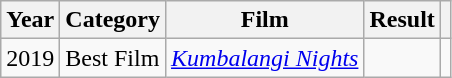<table class="wikitable sortable plainrowheaders">
<tr>
<th scope="col">Year</th>
<th scope="col">Category</th>
<th scope="col">Film</th>
<th scope="col">Result</th>
<th scope="col" class="unsortable"></th>
</tr>
<tr>
<td>2019</td>
<td>Best Film</td>
<td><em><a href='#'>Kumbalangi Nights</a></em></td>
<td></td>
<td></td>
</tr>
</table>
